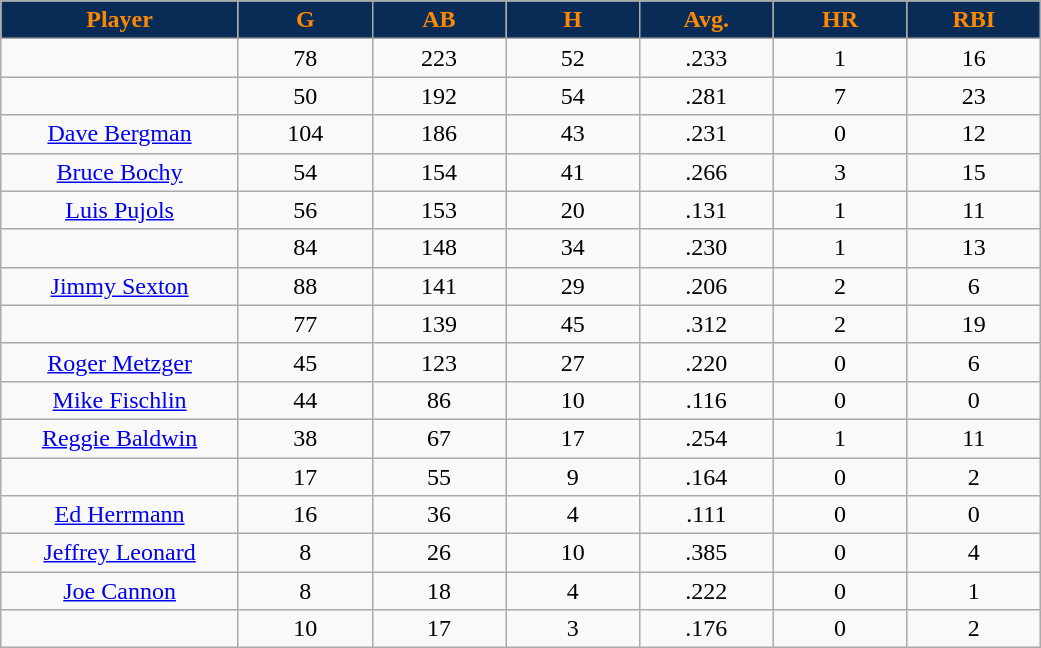<table class="wikitable sortable">
<tr>
<th style="background:#092c57;color:#FF8800;" width="16%">Player</th>
<th style="background:#092c57;color:#FF8800;" width="9%">G</th>
<th style="background:#092c57;color:#FF8800;" width="9%">AB</th>
<th style="background:#092c57;color:#FF8800;" width="9%">H</th>
<th style="background:#092c57;color:#FF8800;" width="9%">Avg.</th>
<th style="background:#092c57;color:#FF8800;" width="9%">HR</th>
<th style="background:#092c57;color:#FF8800;" width="9%">RBI</th>
</tr>
<tr align="center">
<td></td>
<td>78</td>
<td>223</td>
<td>52</td>
<td>.233</td>
<td>1</td>
<td>16</td>
</tr>
<tr align="center">
<td></td>
<td>50</td>
<td>192</td>
<td>54</td>
<td>.281</td>
<td>7</td>
<td>23</td>
</tr>
<tr align="center">
<td><a href='#'>Dave Bergman</a></td>
<td>104</td>
<td>186</td>
<td>43</td>
<td>.231</td>
<td>0</td>
<td>12</td>
</tr>
<tr align=center>
<td><a href='#'>Bruce Bochy</a></td>
<td>54</td>
<td>154</td>
<td>41</td>
<td>.266</td>
<td>3</td>
<td>15</td>
</tr>
<tr align=center>
<td><a href='#'>Luis Pujols</a></td>
<td>56</td>
<td>153</td>
<td>20</td>
<td>.131</td>
<td>1</td>
<td>11</td>
</tr>
<tr align=center>
<td></td>
<td>84</td>
<td>148</td>
<td>34</td>
<td>.230</td>
<td>1</td>
<td>13</td>
</tr>
<tr align="center">
<td><a href='#'>Jimmy Sexton</a></td>
<td>88</td>
<td>141</td>
<td>29</td>
<td>.206</td>
<td>2</td>
<td>6</td>
</tr>
<tr align=center>
<td></td>
<td>77</td>
<td>139</td>
<td>45</td>
<td>.312</td>
<td>2</td>
<td>19</td>
</tr>
<tr align="center">
<td><a href='#'>Roger Metzger</a></td>
<td>45</td>
<td>123</td>
<td>27</td>
<td>.220</td>
<td>0</td>
<td>6</td>
</tr>
<tr align=center>
<td><a href='#'>Mike Fischlin</a></td>
<td>44</td>
<td>86</td>
<td>10</td>
<td>.116</td>
<td>0</td>
<td>0</td>
</tr>
<tr align=center>
<td><a href='#'>Reggie Baldwin</a></td>
<td>38</td>
<td>67</td>
<td>17</td>
<td>.254</td>
<td>1</td>
<td>11</td>
</tr>
<tr align=center>
<td></td>
<td>17</td>
<td>55</td>
<td>9</td>
<td>.164</td>
<td>0</td>
<td>2</td>
</tr>
<tr align="center">
<td><a href='#'>Ed Herrmann</a></td>
<td>16</td>
<td>36</td>
<td>4</td>
<td>.111</td>
<td>0</td>
<td>0</td>
</tr>
<tr align=center>
<td><a href='#'>Jeffrey Leonard</a></td>
<td>8</td>
<td>26</td>
<td>10</td>
<td>.385</td>
<td>0</td>
<td>4</td>
</tr>
<tr align=center>
<td><a href='#'>Joe Cannon</a></td>
<td>8</td>
<td>18</td>
<td>4</td>
<td>.222</td>
<td>0</td>
<td>1</td>
</tr>
<tr align=center>
<td></td>
<td>10</td>
<td>17</td>
<td>3</td>
<td>.176</td>
<td>0</td>
<td>2</td>
</tr>
</table>
